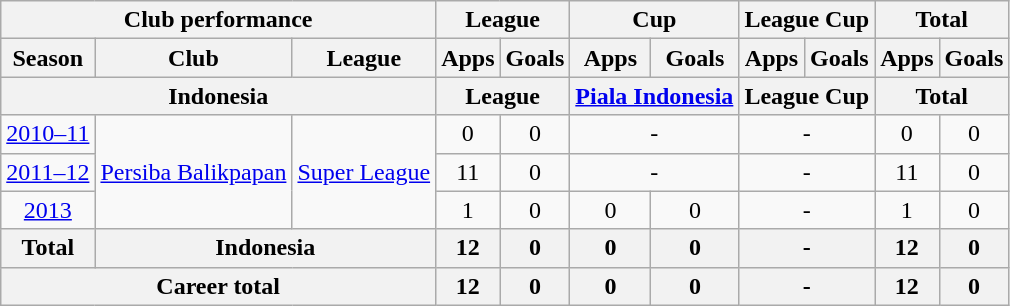<table class="wikitable" style="text-align:center;">
<tr>
<th colspan=3>Club performance</th>
<th colspan=2>League</th>
<th colspan=2>Cup</th>
<th colspan=2>League Cup</th>
<th colspan=2>Total</th>
</tr>
<tr>
<th>Season</th>
<th>Club</th>
<th>League</th>
<th>Apps</th>
<th>Goals</th>
<th>Apps</th>
<th>Goals</th>
<th>Apps</th>
<th>Goals</th>
<th>Apps</th>
<th>Goals</th>
</tr>
<tr>
<th colspan=3>Indonesia</th>
<th colspan=2>League</th>
<th colspan=2><a href='#'>Piala Indonesia</a></th>
<th colspan=2>League Cup</th>
<th colspan=2>Total</th>
</tr>
<tr>
<td><a href='#'>2010–11</a></td>
<td rowspan="3"><a href='#'>Persiba Balikpapan</a></td>
<td rowspan="3"><a href='#'>Super League</a></td>
<td>0</td>
<td>0</td>
<td colspan="2">-</td>
<td colspan="2">-</td>
<td>0</td>
<td>0</td>
</tr>
<tr>
<td><a href='#'>2011–12</a></td>
<td>11</td>
<td>0</td>
<td colspan="2">-</td>
<td colspan="2">-</td>
<td>11</td>
<td>0</td>
</tr>
<tr>
<td><a href='#'>2013</a></td>
<td>1</td>
<td>0</td>
<td>0</td>
<td>0</td>
<td colspan="2">-</td>
<td>1</td>
<td>0</td>
</tr>
<tr>
<th rowspan=1>Total</th>
<th colspan=2>Indonesia</th>
<th>12</th>
<th>0</th>
<th>0</th>
<th>0</th>
<th colspan="2">-</th>
<th>12</th>
<th>0</th>
</tr>
<tr>
<th colspan=3>Career total</th>
<th>12</th>
<th>0</th>
<th>0</th>
<th>0</th>
<th colspan="2">-</th>
<th>12</th>
<th>0</th>
</tr>
</table>
